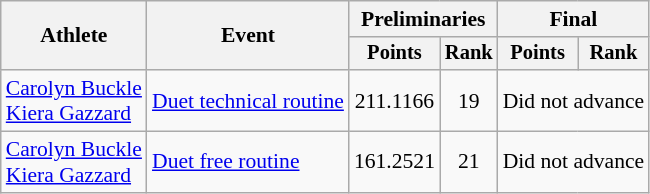<table class="wikitable" style="text-align:center; font-size:90%;">
<tr>
<th rowspan="2">Athlete</th>
<th rowspan="2">Event</th>
<th colspan="2">Preliminaries</th>
<th colspan="2">Final</th>
</tr>
<tr style="font-size:95%">
<th>Points</th>
<th>Rank</th>
<th>Points</th>
<th>Rank</th>
</tr>
<tr>
<td align=left><a href='#'>Carolyn Buckle</a><br><a href='#'>Kiera Gazzard</a></td>
<td align=left><a href='#'>Duet technical routine</a></td>
<td>211.1166</td>
<td>19</td>
<td colspan=2>Did not advance</td>
</tr>
<tr>
<td align=left><a href='#'>Carolyn Buckle</a><br><a href='#'>Kiera Gazzard</a></td>
<td align=left><a href='#'>Duet free routine</a></td>
<td>161.2521</td>
<td>21</td>
<td colspan=2>Did not advance</td>
</tr>
</table>
